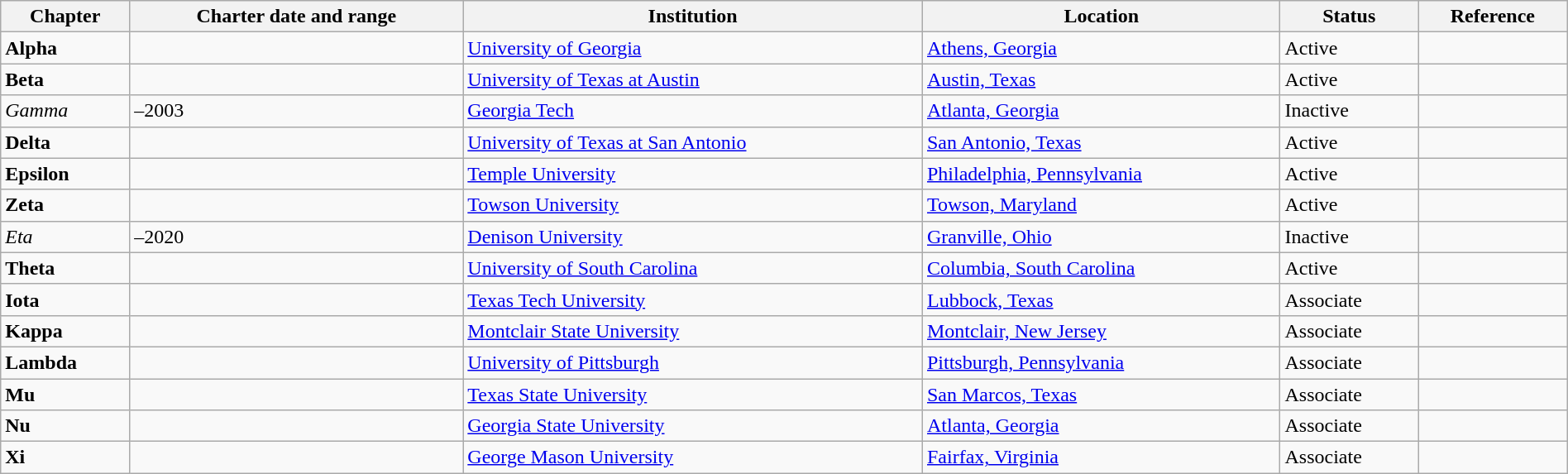<table class="wikitable sortable" style="width:100%;">
<tr>
<th>Chapter</th>
<th>Charter date and range</th>
<th>Institution</th>
<th>Location</th>
<th>Status</th>
<th>Reference</th>
</tr>
<tr>
<td><strong>Alpha</strong></td>
<td></td>
<td><a href='#'>University of Georgia</a></td>
<td><a href='#'>Athens, Georgia</a></td>
<td>Active</td>
<td></td>
</tr>
<tr>
<td><strong>Beta</strong></td>
<td></td>
<td><a href='#'>University of Texas at Austin</a></td>
<td><a href='#'>Austin, Texas</a></td>
<td>Active</td>
<td></td>
</tr>
<tr>
<td><em>Gamma</em></td>
<td>–2003</td>
<td><a href='#'>Georgia Tech</a></td>
<td><a href='#'>Atlanta, Georgia</a></td>
<td>Inactive</td>
<td></td>
</tr>
<tr>
<td><strong>Delta</strong></td>
<td></td>
<td><a href='#'>University of Texas at San Antonio</a></td>
<td><a href='#'>San Antonio, Texas</a></td>
<td>Active</td>
<td></td>
</tr>
<tr>
<td><strong>Epsilon</strong></td>
<td></td>
<td><a href='#'>Temple University</a></td>
<td><a href='#'>Philadelphia, Pennsylvania</a></td>
<td>Active</td>
<td></td>
</tr>
<tr>
<td><strong>Zeta</strong></td>
<td></td>
<td><a href='#'>Towson University</a></td>
<td><a href='#'>Towson, Maryland</a></td>
<td>Active</td>
<td></td>
</tr>
<tr>
<td><em>Eta</em></td>
<td>–2020</td>
<td><a href='#'>Denison University</a></td>
<td><a href='#'>Granville, Ohio</a></td>
<td>Inactive</td>
<td></td>
</tr>
<tr>
<td><strong>Theta</strong></td>
<td></td>
<td><a href='#'>University of South Carolina</a></td>
<td><a href='#'>Columbia, South Carolina</a></td>
<td>Active</td>
<td></td>
</tr>
<tr>
<td><strong>Iota</strong></td>
<td></td>
<td><a href='#'>Texas Tech University</a></td>
<td><a href='#'>Lubbock, Texas</a></td>
<td>Associate</td>
<td></td>
</tr>
<tr>
<td><strong>Kappa</strong></td>
<td></td>
<td><a href='#'>Montclair State University</a></td>
<td><a href='#'>Montclair, New Jersey</a></td>
<td>Associate</td>
<td></td>
</tr>
<tr>
<td><strong>Lambda</strong></td>
<td></td>
<td><a href='#'>University of Pittsburgh</a></td>
<td><a href='#'>Pittsburgh, Pennsylvania</a></td>
<td>Associate</td>
<td></td>
</tr>
<tr>
<td><strong>Mu</strong></td>
<td></td>
<td><a href='#'>Texas State University</a></td>
<td><a href='#'>San Marcos, Texas</a></td>
<td>Associate</td>
<td></td>
</tr>
<tr>
<td><strong>Nu</strong></td>
<td></td>
<td><a href='#'>Georgia State University</a></td>
<td><a href='#'>Atlanta, Georgia</a></td>
<td>Associate</td>
<td></td>
</tr>
<tr>
<td><strong>Xi</strong></td>
<td></td>
<td><a href='#'>George Mason University</a></td>
<td><a href='#'>Fairfax, Virginia</a></td>
<td>Associate</td>
<td></td>
</tr>
</table>
